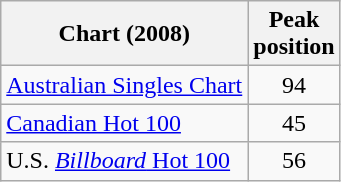<table class="wikitable sortable">
<tr>
<th align="left">Chart (2008)</th>
<th align="center">Peak <br>position</th>
</tr>
<tr>
<td align="left"><a href='#'>Australian Singles Chart</a></td>
<td align="center">94</td>
</tr>
<tr>
<td align="left"><a href='#'>Canadian Hot 100</a></td>
<td align="center">45</td>
</tr>
<tr>
<td align="left">U.S. <a href='#'><em>Billboard</em> Hot 100</a></td>
<td align="center">56</td>
</tr>
</table>
